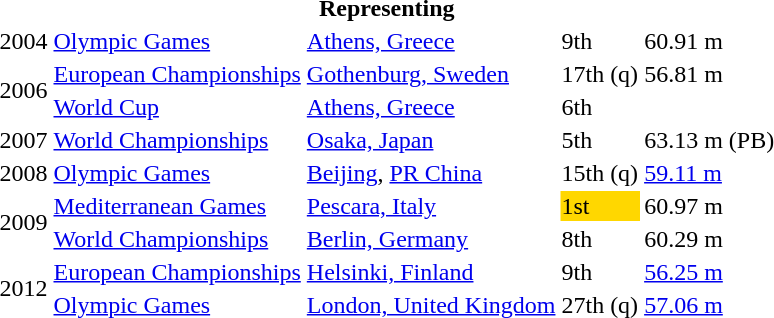<table>
<tr>
<th colspan="5">Representing </th>
</tr>
<tr>
<td>2004</td>
<td><a href='#'>Olympic Games</a></td>
<td><a href='#'>Athens, Greece</a></td>
<td>9th</td>
<td>60.91 m</td>
</tr>
<tr>
<td rowspan=2>2006</td>
<td><a href='#'>European Championships</a></td>
<td><a href='#'>Gothenburg, Sweden</a></td>
<td>17th (q)</td>
<td>56.81 m</td>
</tr>
<tr>
<td><a href='#'>World Cup</a></td>
<td><a href='#'>Athens, Greece</a></td>
<td>6th</td>
<td></td>
</tr>
<tr>
<td>2007</td>
<td><a href='#'>World Championships</a></td>
<td><a href='#'>Osaka, Japan</a></td>
<td>5th</td>
<td>63.13 m (PB)</td>
</tr>
<tr>
<td>2008</td>
<td><a href='#'>Olympic Games</a></td>
<td><a href='#'>Beijing</a>, <a href='#'>PR China</a></td>
<td>15th (q)</td>
<td><a href='#'>59.11 m</a></td>
</tr>
<tr>
<td rowspan=2>2009</td>
<td><a href='#'>Mediterranean Games</a></td>
<td><a href='#'>Pescara, Italy</a></td>
<td bgcolor="gold">1st</td>
<td>60.97 m </td>
</tr>
<tr>
<td><a href='#'>World Championships</a></td>
<td><a href='#'>Berlin, Germany</a></td>
<td>8th</td>
<td>60.29 m</td>
</tr>
<tr>
<td rowspan=2>2012</td>
<td><a href='#'>European Championships</a></td>
<td><a href='#'>Helsinki, Finland</a></td>
<td>9th</td>
<td><a href='#'>56.25 m</a></td>
</tr>
<tr>
<td><a href='#'>Olympic Games</a></td>
<td><a href='#'>London, United Kingdom</a></td>
<td>27th (q)</td>
<td><a href='#'>57.06 m</a></td>
</tr>
<tr>
</tr>
</table>
